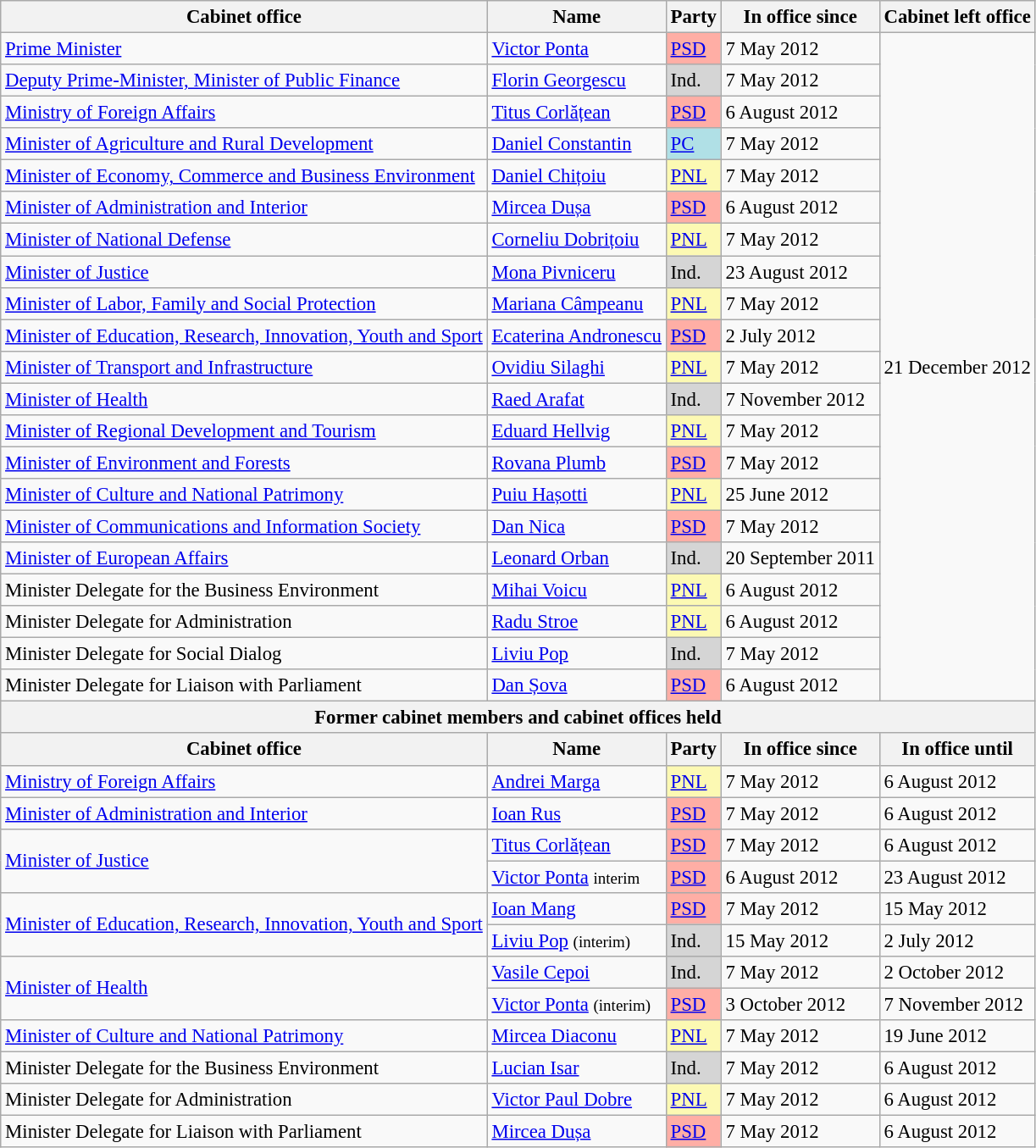<table class="wikitable" style="font-size: 95%;">
<tr>
<th>Cabinet office</th>
<th>Name</th>
<th>Party</th>
<th>In office since</th>
<th>Cabinet left office</th>
</tr>
<tr>
<td><a href='#'>Prime Minister</a></td>
<td><a href='#'>Victor Ponta</a></td>
<td bgcolor = #FFAEA5><a href='#'>PSD</a></td>
<td>7 May 2012</td>
<td rowspan=21>21 December 2012</td>
</tr>
<tr>
<td><a href='#'>Deputy Prime-Minister, Minister of Public Finance</a></td>
<td><a href='#'>Florin Georgescu</a></td>
<td bgcolor = #d5d5d5>Ind.</td>
<td>7 May 2012</td>
</tr>
<tr>
<td><a href='#'>Ministry of Foreign Affairs</a></td>
<td><a href='#'>Titus Corlățean</a></td>
<td bgcolor = #FFAEA5><a href='#'>PSD</a></td>
<td>6 August 2012</td>
</tr>
<tr>
<td><a href='#'>Minister of Agriculture and Rural Development</a></td>
<td><a href='#'>Daniel Constantin</a></td>
<td bgcolor = #b0e0e6><a href='#'>PC</a></td>
<td>7 May 2012</td>
</tr>
<tr>
<td><a href='#'>Minister of Economy, Commerce and Business Environment</a></td>
<td><a href='#'>Daniel Chițoiu</a></td>
<td bgcolor = #fcf9b3><a href='#'>PNL</a></td>
<td>7 May 2012</td>
</tr>
<tr>
<td><a href='#'>Minister of Administration and Interior</a></td>
<td><a href='#'>Mircea Dușa</a></td>
<td bgcolor = #FFAEA5><a href='#'>PSD</a></td>
<td>6 August 2012</td>
</tr>
<tr>
<td><a href='#'>Minister of National Defense</a></td>
<td><a href='#'>Corneliu Dobrițoiu</a></td>
<td bgcolor = #fcf9b3><a href='#'>PNL</a></td>
<td>7 May 2012</td>
</tr>
<tr>
<td><a href='#'>Minister of Justice</a></td>
<td><a href='#'>Mona Pivniceru</a></td>
<td bgcolor = #d5d5d5>Ind.</td>
<td>23 August 2012</td>
</tr>
<tr>
<td><a href='#'>Minister of Labor, Family and Social Protection</a></td>
<td><a href='#'>Mariana Câmpeanu</a></td>
<td bgcolor = #fcf9b3><a href='#'>PNL</a></td>
<td>7 May 2012</td>
</tr>
<tr>
<td><a href='#'>Minister of Education, Research, Innovation, Youth and Sport</a></td>
<td><a href='#'>Ecaterina Andronescu</a></td>
<td bgcolor = #FFAEA5><a href='#'>PSD</a></td>
<td>2 July 2012</td>
</tr>
<tr>
<td><a href='#'>Minister of Transport and Infrastructure</a></td>
<td><a href='#'>Ovidiu Silaghi</a></td>
<td bgcolor = #fcf9b3><a href='#'>PNL</a></td>
<td>7 May 2012</td>
</tr>
<tr>
<td><a href='#'>Minister of Health</a></td>
<td><a href='#'>Raed Arafat</a></td>
<td bgcolor = #d5d5d5>Ind.</td>
<td>7 November 2012</td>
</tr>
<tr>
<td><a href='#'>Minister of Regional Development and Tourism</a></td>
<td><a href='#'>Eduard Hellvig</a></td>
<td bgcolor = #fcf9b3><a href='#'>PNL</a></td>
<td>7 May 2012</td>
</tr>
<tr>
<td><a href='#'>Minister of Environment and Forests</a></td>
<td><a href='#'>Rovana Plumb</a></td>
<td bgcolor = #FFAEA5><a href='#'>PSD</a></td>
<td>7 May 2012</td>
</tr>
<tr>
<td><a href='#'>Minister of Culture and National Patrimony</a></td>
<td><a href='#'>Puiu Hașotti</a></td>
<td bgcolor = #fcf9b3><a href='#'>PNL</a></td>
<td>25 June 2012</td>
</tr>
<tr>
<td><a href='#'>Minister of Communications and Information Society</a></td>
<td><a href='#'>Dan Nica</a></td>
<td bgcolor = #FFAEA5><a href='#'>PSD</a></td>
<td>7 May 2012</td>
</tr>
<tr>
<td><a href='#'>Minister of European Affairs</a></td>
<td><a href='#'>Leonard Orban</a></td>
<td bgcolor = #d5d5d5>Ind.</td>
<td>20 September 2011</td>
</tr>
<tr>
<td>Minister Delegate for the Business Environment</td>
<td><a href='#'>Mihai Voicu</a></td>
<td bgcolor = #fcf9b3><a href='#'>PNL</a></td>
<td>6 August 2012</td>
</tr>
<tr>
<td>Minister Delegate for Administration</td>
<td><a href='#'>Radu Stroe</a></td>
<td bgcolor = #fcf9b3><a href='#'>PNL</a></td>
<td>6 August 2012</td>
</tr>
<tr>
<td>Minister Delegate for Social Dialog</td>
<td><a href='#'>Liviu Pop</a></td>
<td bgcolor = #d5d5d5>Ind.</td>
<td>7 May 2012</td>
</tr>
<tr>
<td>Minister Delegate for Liaison with Parliament</td>
<td><a href='#'>Dan Șova</a></td>
<td bgcolor = #FFAEA5><a href='#'>PSD</a></td>
<td>6 August 2012</td>
</tr>
<tr>
<th colspan = 5>Former cabinet members and cabinet offices held</th>
</tr>
<tr>
<th>Cabinet office</th>
<th>Name</th>
<th>Party</th>
<th>In office since</th>
<th>In office until</th>
</tr>
<tr>
<td><a href='#'>Ministry of Foreign Affairs</a></td>
<td><a href='#'>Andrei Marga</a></td>
<td bgcolor = #fcf9b3><a href='#'>PNL</a></td>
<td>7 May 2012</td>
<td>6 August 2012</td>
</tr>
<tr>
<td><a href='#'>Minister of Administration and Interior</a></td>
<td><a href='#'>Ioan Rus</a></td>
<td bgcolor = #FFAEA5><a href='#'>PSD</a></td>
<td>7 May 2012</td>
<td>6 August 2012</td>
</tr>
<tr>
<td rowspan=2><a href='#'>Minister of Justice</a></td>
<td><a href='#'>Titus Corlățean</a></td>
<td bgcolor = #FFAEA5><a href='#'>PSD</a></td>
<td>7 May 2012</td>
<td>6 August 2012</td>
</tr>
<tr>
<td><a href='#'>Victor Ponta</a> <small>interim</small></td>
<td bgcolor = #FFAEA5><a href='#'>PSD</a></td>
<td>6 August 2012</td>
<td>23 August 2012</td>
</tr>
<tr>
<td rowspan=2><a href='#'>Minister of Education, Research, Innovation, Youth and Sport</a></td>
<td><a href='#'>Ioan Mang</a></td>
<td bgcolor = #FFAEA5><a href='#'>PSD</a></td>
<td>7 May 2012</td>
<td>15 May 2012</td>
</tr>
<tr>
<td><a href='#'>Liviu Pop</a> <small>(interim)</small></td>
<td bgcolor = #d5d5d5>Ind.</td>
<td>15 May 2012</td>
<td>2 July 2012</td>
</tr>
<tr>
<td rowspan=2><a href='#'>Minister of Health</a></td>
<td><a href='#'>Vasile Cepoi</a></td>
<td bgcolor = #d5d5d5>Ind.</td>
<td>7 May 2012</td>
<td>2 October 2012</td>
</tr>
<tr>
<td><a href='#'>Victor Ponta</a> <small>(interim)</small></td>
<td bgcolor = #FFAEA5><a href='#'>PSD</a></td>
<td>3 October 2012</td>
<td>7 November 2012</td>
</tr>
<tr>
<td><a href='#'>Minister of Culture and National Patrimony</a></td>
<td><a href='#'>Mircea Diaconu</a></td>
<td bgcolor = #fcf9b3><a href='#'>PNL</a></td>
<td>7 May 2012</td>
<td>19 June 2012</td>
</tr>
<tr>
<td>Minister Delegate for the Business Environment</td>
<td><a href='#'>Lucian Isar</a></td>
<td bgcolor = #d5d5d5>Ind.</td>
<td>7 May 2012</td>
<td>6 August 2012</td>
</tr>
<tr>
<td>Minister Delegate for Administration</td>
<td><a href='#'>Victor Paul Dobre</a></td>
<td bgcolor = #fcf9b3><a href='#'>PNL</a></td>
<td>7 May 2012</td>
<td>6 August 2012</td>
</tr>
<tr>
<td>Minister Delegate for Liaison with Parliament</td>
<td><a href='#'>Mircea Dușa</a></td>
<td bgcolor = #FFAEA5><a href='#'>PSD</a></td>
<td>7 May 2012</td>
<td>6 August 2012</td>
</tr>
</table>
